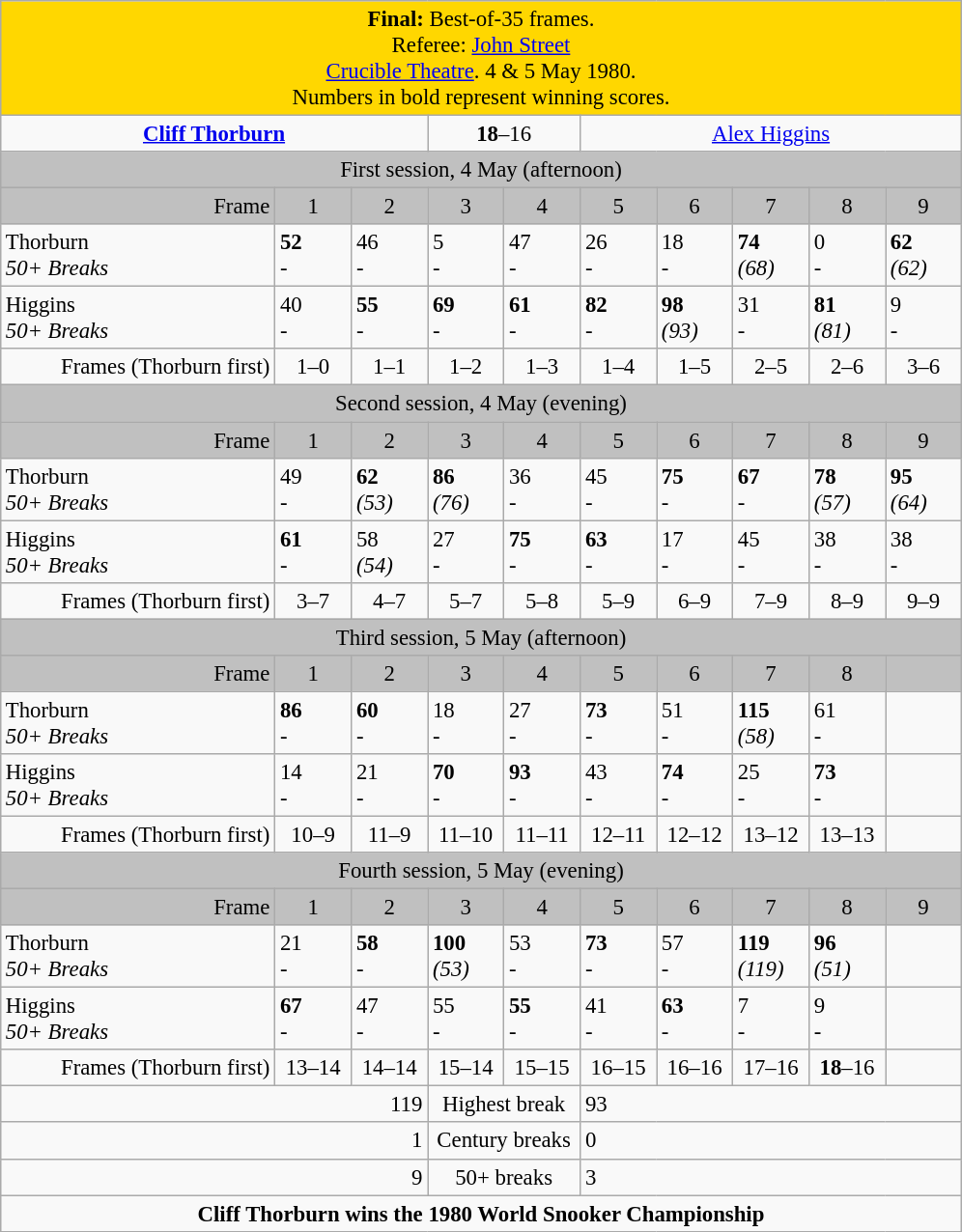<table class="wikitable"  style="font-size: 95%; margin: 1em auto 1em auto;">
<tr>
<td colspan=10 align="center" bgcolor="#ffd700"><strong>Final:</strong> Best-of-35 frames.<br> Referee: <a href='#'>John Street</a> <br><a href='#'>Crucible Theatre</a>. 4 & 5 May 1980.<br>Numbers in bold represent winning scores.</td>
</tr>
<tr>
<td colspan=3 align="center"><strong><a href='#'>Cliff Thorburn</a></strong> <br> </td>
<td colspan=2 align="center"><strong>18</strong>–16</td>
<td colspan=5 align="center"><a href='#'>Alex Higgins</a> <br> </td>
</tr>
<tr>
<td colspan=10; style="background: silver;" align="center">First session, 4 May (afternoon)</td>
</tr>
<tr>
<td style="width: 12em; background: silver;" align="right">Frame</td>
<td style="width: 3em; background: silver;" align="center">1</td>
<td style="width: 3em; background: silver;" align="center">2</td>
<td style="width: 3em; background: silver;" align="center">3</td>
<td style="width: 3em; background: silver;" align="center">4</td>
<td style="width: 3em; background: silver;" align="center">5</td>
<td style="width: 3em; background: silver;" align="center">6</td>
<td style="width: 3em; background: silver;" align="center">7</td>
<td style="width: 3em; background: silver;" align="center">8</td>
<td style="width: 3em; background: silver;" align="center">9</td>
</tr>
<tr>
<td>Thorburn<br> <em>50+ Breaks</em></td>
<td><strong>52</strong><br>-</td>
<td>46<br>-</td>
<td>5<br>-</td>
<td>47<br>-</td>
<td>26<br>-</td>
<td>18<br>-</td>
<td><strong>74</strong><br><em>(68)</em></td>
<td>0<br>-</td>
<td><strong>62</strong><br><em>(62)</em></td>
</tr>
<tr>
<td>Higgins<br> <em>50+ Breaks</em></td>
<td>40<br>-</td>
<td><strong>55</strong><br>-</td>
<td><strong>69</strong><br>-</td>
<td><strong>61</strong><br>-</td>
<td><strong>82</strong><br>-</td>
<td><strong>98</strong><br><em>(93)</em></td>
<td>31<br>-</td>
<td><strong>81</strong><br><em>(81)</em></td>
<td>9<br>-</td>
</tr>
<tr>
<td align="right">Frames (Thorburn first)</td>
<td align="center">1–0</td>
<td align="center">1–1</td>
<td align="center">1–2</td>
<td align="center">1–3</td>
<td align="center">1–4</td>
<td align="center">1–5</td>
<td align="center">2–5</td>
<td align="center">2–6</td>
<td align="center">3–6</td>
</tr>
<tr>
<td colspan=10; style="background: silver;" align="center">Second session, 4 May (evening)</td>
</tr>
<tr>
<td style="width: 12em; background: silver;" align="right">Frame</td>
<td style="width: 3em; background: silver;" align="center">1</td>
<td style="width: 3em; background: silver;" align="center">2</td>
<td style="width: 3em; background: silver;" align="center">3</td>
<td style="width: 3em; background: silver;" align="center">4</td>
<td style="width: 3em; background: silver;" align="center">5</td>
<td style="width: 3em; background: silver;" align="center">6</td>
<td style="width: 3em; background: silver;" align="center">7</td>
<td style="width: 3em; background: silver;" align="center">8</td>
<td style="width: 3em; background: silver;" align="center">9</td>
</tr>
<tr>
<td>Thorburn<br> <em>50+ Breaks</em></td>
<td>49<br>-</td>
<td><strong>62</strong><br><em>(53)</em></td>
<td><strong>86</strong><br><em>(76)</em></td>
<td>36<br>-</td>
<td>45<br>-</td>
<td><strong>75</strong><br>-</td>
<td><strong>67</strong><br>-</td>
<td><strong>78</strong><br><em>(57)</em></td>
<td><strong>95</strong><br><em>(64)</em></td>
</tr>
<tr>
<td>Higgins<br> <em>50+ Breaks</em></td>
<td><strong>61</strong><br>-</td>
<td>58<br><em>(54)</em></td>
<td>27<br>-</td>
<td><strong>75</strong><br>-</td>
<td><strong>63</strong><br>-</td>
<td>17<br>-</td>
<td>45<br>-</td>
<td>38<br>-</td>
<td>38<br>-</td>
</tr>
<tr>
<td align="right">Frames (Thorburn first)</td>
<td align="center">3–7</td>
<td align="center">4–7</td>
<td align="center">5–7</td>
<td align="center">5–8</td>
<td align="center">5–9</td>
<td align="center">6–9</td>
<td align="center">7–9</td>
<td align="center">8–9</td>
<td align="center">9–9</td>
</tr>
<tr>
<td colspan=10; style="background: silver;" align="center">Third session, 5 May (afternoon)</td>
</tr>
<tr>
<td style="width: 12em;; background: silver;" align="right">Frame</td>
<td style="width: 3em; background: silver;" align="center">1</td>
<td style="width: 3em; background: silver;" align="center">2</td>
<td style="width: 3em; background: silver;" align="center">3</td>
<td style="width: 3em; background: silver;" align="center">4</td>
<td style="width: 3em; background: silver;" align="center">5</td>
<td style="width: 3em; background: silver;" align="center">6</td>
<td style="width: 3em; background: silver;" align="center">7</td>
<td style="width: 3em; background: silver;" align="center">8</td>
<td style="width: 3em; background: silver;" align="center"></td>
</tr>
<tr>
<td>Thorburn<br> <em>50+ Breaks</em></td>
<td><strong>86</strong><br>-</td>
<td><strong>60</strong><br>-</td>
<td>18<br>-</td>
<td>27<br>-</td>
<td><strong>73</strong><br>-</td>
<td>51<br>-</td>
<td><strong>115</strong><br><em>(58)</em></td>
<td>61<br>-</td>
<td></td>
</tr>
<tr>
<td>Higgins<br> <em>50+ Breaks</em></td>
<td>14<br>-</td>
<td>21<br>-</td>
<td><strong>70</strong><br>-</td>
<td><strong>93</strong><br>-</td>
<td>43<br>-</td>
<td><strong>74</strong><br>-</td>
<td>25<br>-</td>
<td><strong>73</strong><br>-</td>
<td></td>
</tr>
<tr>
<td align="right">Frames (Thorburn first)</td>
<td align="center">10–9</td>
<td align="center">11–9</td>
<td align="center">11–10</td>
<td align="center">11–11</td>
<td align="center">12–11</td>
<td align="center">12–12</td>
<td align="center">13–12</td>
<td align="center">13–13</td>
<td align="center"></td>
</tr>
<tr>
<td colspan=10; style="background: silver;" align="center">Fourth session, 5 May (evening)</td>
</tr>
<tr>
<td style="width: 12em;; background: silver;" align="right">Frame</td>
<td style="width: 3em; background: silver;" align="center">1</td>
<td style="width: 3em; background: silver;" align="center">2</td>
<td style="width: 3em; background: silver;" align="center">3</td>
<td style="width: 3em; background: silver;" align="center">4</td>
<td style="width: 3em; background: silver;" align="center">5</td>
<td style="width: 3em; background: silver;" align="center">6</td>
<td style="width: 3em; background: silver;" align="center">7</td>
<td style="width: 3em; background: silver;" align="center">8</td>
<td style="width: 3em; background: silver;" align="center">9</td>
</tr>
<tr>
<td>Thorburn<br> <em>50+ Breaks</em></td>
<td>21<br>-</td>
<td><strong>58</strong><br>-</td>
<td><strong>100</strong><br><em>(53)</em></td>
<td>53<br>-</td>
<td><strong>73</strong><br>-</td>
<td>57<br>-</td>
<td><strong>119</strong><br><em>(119)</em></td>
<td><strong>96</strong><br><em>(51)</em></td>
<td></td>
</tr>
<tr>
<td>Higgins<br> <em>50+ Breaks</em></td>
<td><strong>67</strong><br>-</td>
<td>47<br>-</td>
<td>55<br>-</td>
<td><strong>55</strong><br>-</td>
<td>41<br>-</td>
<td><strong>63</strong><br>-</td>
<td>7<br>-</td>
<td>9<br>-</td>
<td></td>
</tr>
<tr>
<td align="right">Frames (Thorburn first)</td>
<td align="center">13–14</td>
<td align="center">14–14</td>
<td align="center">15–14</td>
<td align="center">15–15</td>
<td align="center">16–15</td>
<td align="center">16–16</td>
<td align="center">17–16</td>
<td align="center"><strong>18</strong>–16</td>
<td align="center"></td>
</tr>
<tr>
<td colspan=3 align="right">119</td>
<td colspan=2 align="center">Highest break</td>
<td colspan=5 align="left">93</td>
</tr>
<tr>
<td colspan=3 align="right">1</td>
<td colspan=2 align="center">Century breaks</td>
<td colspan=5 align="left">0</td>
</tr>
<tr>
<td colspan=3 align="right">9</td>
<td colspan=2 align="center">50+ breaks</td>
<td colspan=5 align="left">3</td>
</tr>
<tr>
<td colspan=10 align="center"><strong>Cliff Thorburn wins the 1980 World Snooker Championship</strong></td>
</tr>
</table>
